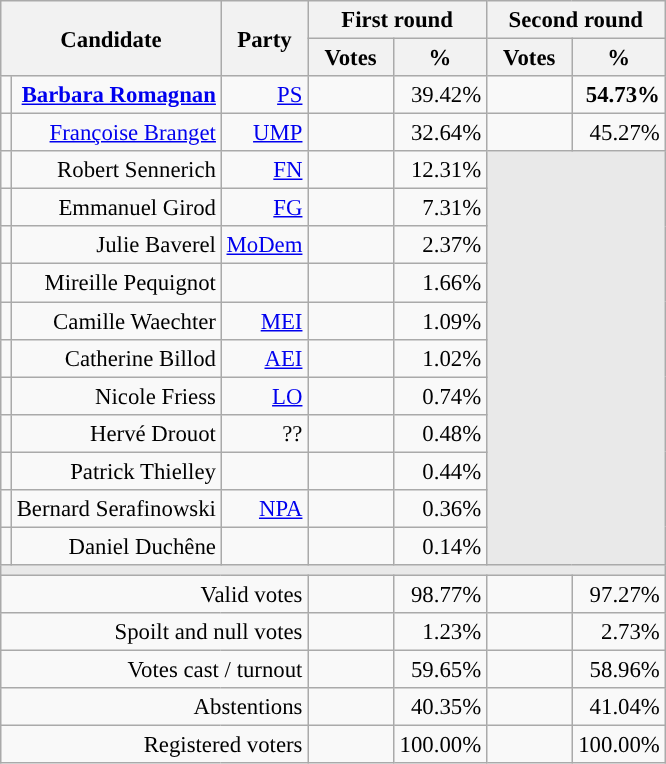<table class="wikitable" style="text-align:right;font-size:95%;">
<tr>
<th rowspan=2 colspan=2>Candidate</th>
<th rowspan=2 colspan=1>Party</th>
<th colspan=2>First round</th>
<th colspan=2>Second round</th>
</tr>
<tr>
<th style="width:50px;">Votes</th>
<th style="width:55px;">%</th>
<th style="width:50px;">Votes</th>
<th style="width:55px;">%</th>
</tr>
<tr>
<td style="color:inherit;background-color:"></td>
<td><strong><a href='#'>Barbara Romagnan</a></strong></td>
<td><a href='#'>PS</a></td>
<td></td>
<td>39.42%</td>
<td><strong></strong></td>
<td><strong>54.73%</strong></td>
</tr>
<tr>
<td style="color:inherit;background-color:"></td>
<td><a href='#'>Françoise Branget</a></td>
<td><a href='#'>UMP</a></td>
<td></td>
<td>32.64%</td>
<td></td>
<td>45.27%</td>
</tr>
<tr>
<td style="color:inherit;background-color:"></td>
<td>Robert Sennerich</td>
<td><a href='#'>FN</a></td>
<td></td>
<td>12.31%</td>
<td colspan=7 rowspan=11 style="background-color:#E9E9E9;"></td>
</tr>
<tr>
<td style="color:inherit;background-color:"></td>
<td>Emmanuel Girod</td>
<td><a href='#'>FG</a></td>
<td></td>
<td>7.31%</td>
</tr>
<tr>
<td style="color:inherit;background-color:"></td>
<td>Julie Baverel</td>
<td><a href='#'>MoDem</a></td>
<td></td>
<td>2.37%</td>
</tr>
<tr>
<td style="background-color:;"></td>
<td>Mireille Pequignot</td>
<td></td>
<td></td>
<td>1.66%</td>
</tr>
<tr>
<td style="color:inherit;background-color:"></td>
<td>Camille Waechter</td>
<td><a href='#'>MEI</a></td>
<td></td>
<td>1.09%</td>
</tr>
<tr>
<td style="color:inherit;background-color:"></td>
<td>Catherine Billod</td>
<td><a href='#'>AEI</a></td>
<td></td>
<td>1.02%</td>
</tr>
<tr>
<td style="color:inherit;background-color:"></td>
<td>Nicole Friess</td>
<td><a href='#'>LO</a></td>
<td></td>
<td>0.74%</td>
</tr>
<tr>
<td style="background-color:;"></td>
<td>Hervé Drouot</td>
<td>??</td>
<td></td>
<td>0.48%</td>
</tr>
<tr>
<td style="background-color:;"></td>
<td>Patrick Thielley</td>
<td></td>
<td></td>
<td>0.44%</td>
</tr>
<tr>
<td style="color:inherit;background-color:"></td>
<td>Bernard Serafinowski</td>
<td><a href='#'>NPA</a></td>
<td></td>
<td>0.36%</td>
</tr>
<tr>
<td style="background-color:;"></td>
<td>Daniel Duchêne</td>
<td></td>
<td></td>
<td>0.14%</td>
</tr>
<tr>
<td colspan=7 style="background-color:#E9E9E9;"></td>
</tr>
<tr>
<td colspan=3>Valid votes</td>
<td></td>
<td>98.77%</td>
<td></td>
<td>97.27%</td>
</tr>
<tr>
<td colspan=3>Spoilt and null votes</td>
<td></td>
<td>1.23%</td>
<td></td>
<td>2.73%</td>
</tr>
<tr>
<td colspan=3>Votes cast / turnout</td>
<td></td>
<td>59.65%</td>
<td></td>
<td>58.96%</td>
</tr>
<tr>
<td colspan=3>Abstentions</td>
<td></td>
<td>40.35%</td>
<td></td>
<td>41.04%</td>
</tr>
<tr>
<td colspan=3>Registered voters</td>
<td></td>
<td>100.00%</td>
<td></td>
<td>100.00%</td>
</tr>
</table>
